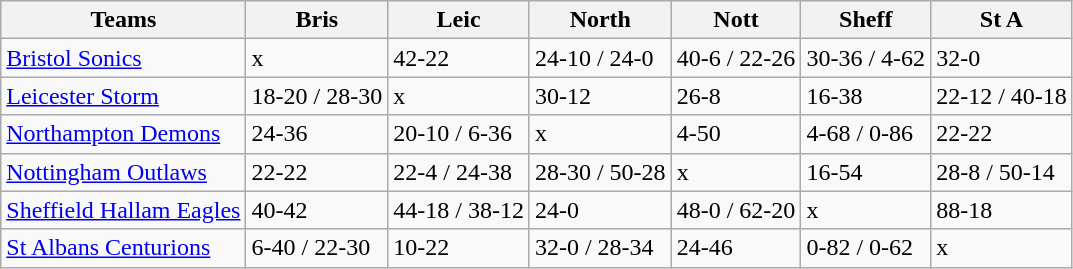<table class="wikitable">
<tr>
<th>Teams</th>
<th>Bris</th>
<th>Leic</th>
<th>North</th>
<th>Nott</th>
<th>Sheff</th>
<th>St A</th>
</tr>
<tr>
<td><a href='#'>Bristol Sonics</a></td>
<td>x</td>
<td>42-22</td>
<td>24-10 / 24-0</td>
<td>40-6 / 22-26</td>
<td>30-36 / 4-62</td>
<td>32-0</td>
</tr>
<tr>
<td><a href='#'>Leicester Storm</a></td>
<td>18-20 / 28-30</td>
<td>x</td>
<td>30-12</td>
<td>26-8</td>
<td>16-38</td>
<td>22-12 / 40-18</td>
</tr>
<tr>
<td><a href='#'>Northampton Demons</a></td>
<td>24-36</td>
<td>20-10 / 6-36</td>
<td>x</td>
<td>4-50</td>
<td>4-68 / 0-86</td>
<td>22-22</td>
</tr>
<tr>
<td><a href='#'>Nottingham Outlaws</a></td>
<td>22-22</td>
<td>22-4 / 24-38</td>
<td>28-30 / 50-28</td>
<td>x</td>
<td>16-54</td>
<td>28-8 / 50-14</td>
</tr>
<tr>
<td><a href='#'>Sheffield Hallam Eagles</a></td>
<td>40-42</td>
<td>44-18 / 38-12</td>
<td>24-0</td>
<td>48-0 / 62-20</td>
<td>x</td>
<td>88-18</td>
</tr>
<tr>
<td><a href='#'>St Albans Centurions</a></td>
<td>6-40 / 22-30</td>
<td>10-22</td>
<td>32-0 / 28-34</td>
<td>24-46</td>
<td>0-82 / 0-62</td>
<td>x</td>
</tr>
</table>
